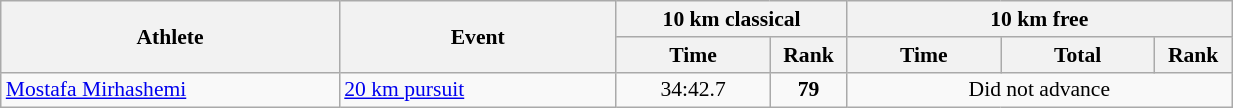<table class="wikitable" width="65%" style="text-align:center; font-size:90%">
<tr>
<th rowspan="2" width="22%">Athlete</th>
<th rowspan="2" width="18%">Event</th>
<th colspan="2" width="15%">10 km classical</th>
<th colspan="3" width="25%">10 km free</th>
</tr>
<tr>
<th width="10%">Time</th>
<th>Rank</th>
<th width="10%">Time</th>
<th width="10%">Total</th>
<th>Rank</th>
</tr>
<tr>
<td align="left"><a href='#'>Mostafa Mirhashemi</a></td>
<td align="left"><a href='#'>20 km pursuit</a></td>
<td>34:42.7</td>
<td><strong>79</strong></td>
<td colspan=4 align=center>Did not advance</td>
</tr>
</table>
